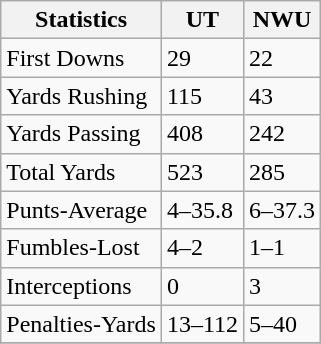<table class="wikitable">
<tr>
<th>Statistics</th>
<th>UT</th>
<th>NWU</th>
</tr>
<tr>
<td>First Downs</td>
<td>29</td>
<td>22</td>
</tr>
<tr>
<td>Yards Rushing</td>
<td>115</td>
<td>43</td>
</tr>
<tr>
<td>Yards Passing</td>
<td>408</td>
<td>242</td>
</tr>
<tr>
<td>Total Yards</td>
<td>523</td>
<td>285</td>
</tr>
<tr>
<td>Punts-Average</td>
<td>4–35.8</td>
<td>6–37.3</td>
</tr>
<tr>
<td>Fumbles-Lost</td>
<td>4–2</td>
<td>1–1</td>
</tr>
<tr>
<td>Interceptions</td>
<td>0</td>
<td>3</td>
</tr>
<tr>
<td>Penalties-Yards</td>
<td>13–112</td>
<td>5–40</td>
</tr>
<tr>
</tr>
</table>
